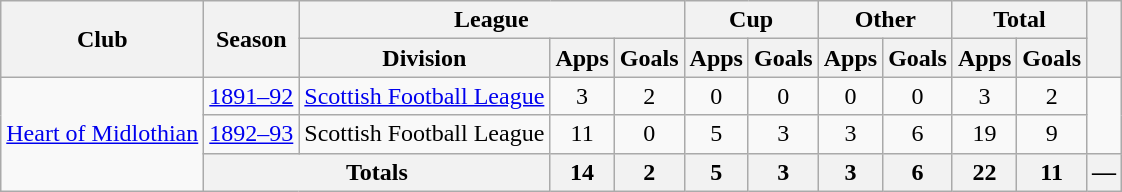<table class="wikitable" style="text-align:center">
<tr>
<th rowspan="2">Club</th>
<th rowspan="2">Season</th>
<th colspan="3">League</th>
<th colspan="2">Cup</th>
<th colspan="2">Other</th>
<th colspan="2">Total</th>
<th rowspan="2"></th>
</tr>
<tr>
<th>Division</th>
<th>Apps</th>
<th>Goals</th>
<th>Apps</th>
<th>Goals</th>
<th>Apps</th>
<th>Goals</th>
<th>Apps</th>
<th>Goals</th>
</tr>
<tr>
<td rowspan="3"><a href='#'>Heart of Midlothian</a></td>
<td><a href='#'>1891–92</a></td>
<td><a href='#'>Scottish Football League</a></td>
<td>3</td>
<td>2</td>
<td>0</td>
<td>0</td>
<td>0</td>
<td>0</td>
<td>3</td>
<td>2</td>
<td rowspan="2"></td>
</tr>
<tr>
<td><a href='#'>1892–93</a></td>
<td>Scottish Football League</td>
<td>11</td>
<td>0</td>
<td>5</td>
<td>3</td>
<td>3</td>
<td>6</td>
<td>19</td>
<td>9</td>
</tr>
<tr>
<th colspan="2">Totals</th>
<th>14</th>
<th>2</th>
<th>5</th>
<th>3</th>
<th>3</th>
<th>6</th>
<th>22</th>
<th>11</th>
<th>—</th>
</tr>
</table>
